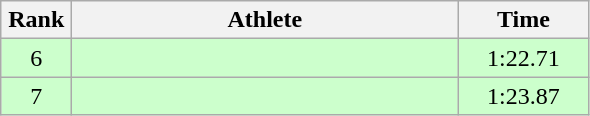<table class=wikitable style="text-align:center">
<tr>
<th width=40>Rank</th>
<th width=250>Athlete</th>
<th width=80>Time</th>
</tr>
<tr bgcolor="ccffcc">
<td>6</td>
<td align=left></td>
<td>1:22.71</td>
</tr>
<tr bgcolor="ccffcc">
<td>7</td>
<td align=left></td>
<td>1:23.87</td>
</tr>
</table>
